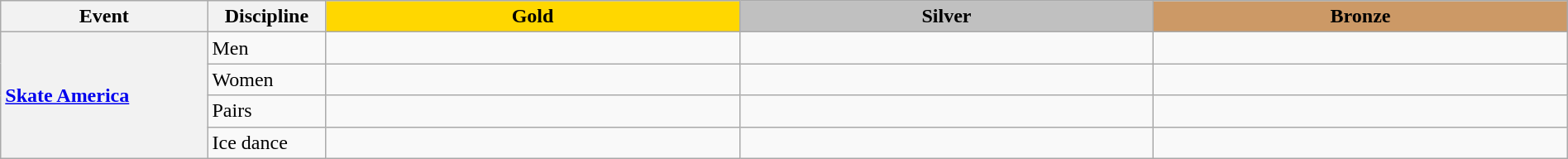<table class="wikitable unsortable" style="text-align:left; width:100%;">
<tr>
<th scope="col" style="width:10%">Event</th>
<th scope="col" style="width:5%">Discipline</th>
<td scope="col" style="text-align:center; width:20%; background:gold"><strong>Gold</strong></td>
<td scope="col" style="text-align:center; width:20%; background:silver"><strong>Silver</strong></td>
<td scope="col" style="text-align:center; width:20%; background:#c96"><strong>Bronze</strong></td>
</tr>
<tr>
<th scope="row" style="text-align:left" rowspan="4"> <a href='#'>Skate America</a></th>
<td>Men</td>
<td></td>
<td></td>
<td></td>
</tr>
<tr>
<td>Women</td>
<td></td>
<td></td>
<td></td>
</tr>
<tr>
<td>Pairs</td>
<td></td>
<td></td>
<td></td>
</tr>
<tr>
<td>Ice dance</td>
<td></td>
<td></td>
<td></td>
</tr>
</table>
